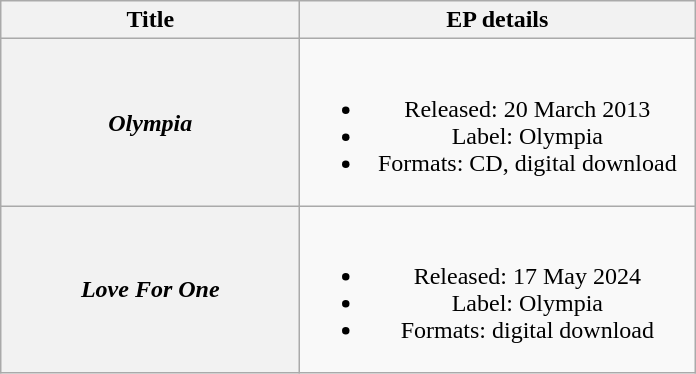<table class="wikitable plainrowheaders" style="text-align:center;">
<tr>
<th scope="col" rowspan="1" style="width:12em;">Title</th>
<th scope="col" rowspan="1" style="width:16em;">EP details</th>
</tr>
<tr>
<th scope="row"><em>Olympia</em></th>
<td><br><ul><li>Released: 20 March 2013 </li><li>Label: Olympia</li><li>Formats: CD, digital download</li></ul></td>
</tr>
<tr>
<th scope="row"><em>Love For One</em></th>
<td><br><ul><li>Released: 17 May 2024</li><li>Label: Olympia</li><li>Formats: digital download</li></ul></td>
</tr>
</table>
